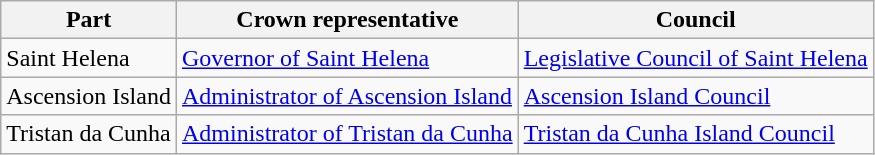<table class="wikitable">
<tr>
<th>Part</th>
<th>Crown representative</th>
<th>Council</th>
</tr>
<tr>
<td>Saint Helena</td>
<td><a href='#'>Governor of Saint Helena</a></td>
<td><a href='#'>Legislative Council of Saint Helena</a></td>
</tr>
<tr>
<td>Ascension Island</td>
<td><a href='#'>Administrator of Ascension Island</a></td>
<td><a href='#'>Ascension Island Council</a></td>
</tr>
<tr>
<td>Tristan da Cunha</td>
<td><a href='#'>Administrator of Tristan da Cunha</a></td>
<td><a href='#'>Tristan da Cunha Island Council</a></td>
</tr>
</table>
